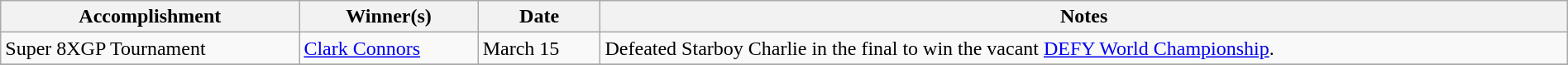<table class="wikitable" style="width:100%;">
<tr>
<th>Accomplishment</th>
<th>Winner(s)</th>
<th>Date</th>
<th>Notes</th>
</tr>
<tr>
<td>Super 8XGP Tournament</td>
<td><a href='#'>Clark Connors</a></td>
<td>March 15</td>
<td>Defeated Starboy Charlie in the final to win the vacant <a href='#'>DEFY World Championship</a>.</td>
</tr>
<tr>
</tr>
</table>
